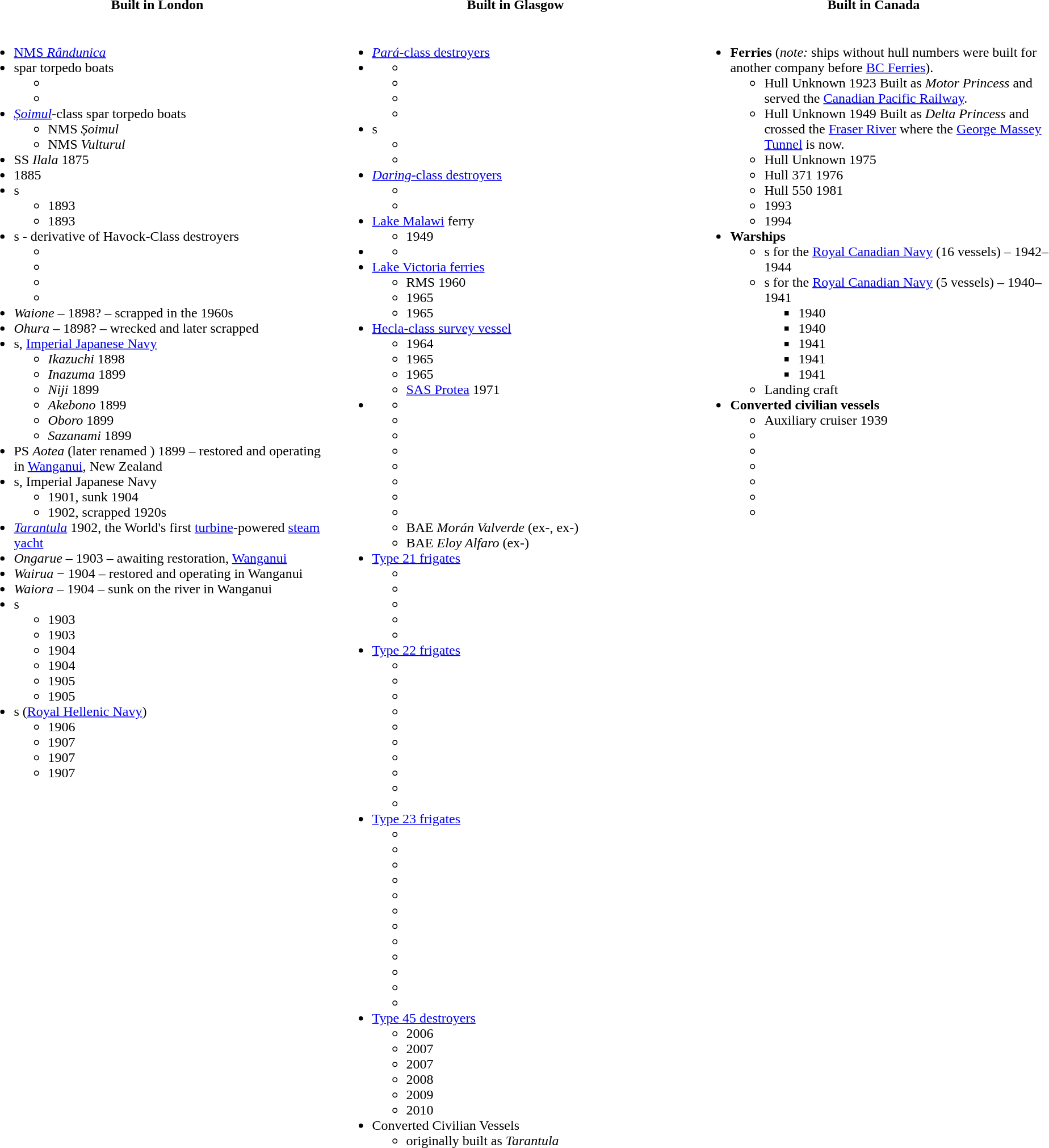<table style="wikitable">
<tr>
<th width=33%>Built in London</th>
<th width=33%>Built in Glasgow</th>
<th width=33%>Built in Canada</th>
</tr>
<tr>
<td valign="top"><br><ul><li><a href='#'>NMS <em>Rândunica</em></a></li><li> spar torpedo boats<ul><li></li><li></li></ul></li><li><em><a href='#'>Șoimul</a></em>-class spar torpedo boats<ul><li>NMS <em>Șoimul</em></li><li>NMS <em>Vulturul</em></li></ul></li><li>SS <em>Ilala</em> 1875</li><li> 1885</li><li>s<ul><li> 1893</li><li> 1893</li></ul></li><li>s - derivative of Havock-Class destroyers<ul><li></li><li></li><li></li><li></li></ul></li><li><em>Waione</em> – 1898? – scrapped in the 1960s</li><li><em>Ohura</em> – 1898? – wrecked and later scrapped</li><li>s, <a href='#'>Imperial Japanese Navy</a><ul><li><em>Ikazuchi</em> 1898</li><li><em>Inazuma</em> 1899</li><li><em>Niji</em> 1899</li><li><em>Akebono</em> 1899</li><li><em>Oboro</em> 1899</li><li><em>Sazanami</em> 1899</li></ul></li><li>PS <em>Aotea</em> (later renamed ) 1899 – restored and operating in <a href='#'>Wanganui</a>, New Zealand</li><li>s, Imperial Japanese Navy<ul><li> 1901, sunk 1904</li><li> 1902, scrapped 1920s</li></ul></li><li><em><a href='#'>Tarantula</a></em> 1902, the World's first <a href='#'>turbine</a>-powered <a href='#'>steam yacht</a></li><li><em>Ongarue</em> – 1903 – awaiting restoration, <a href='#'>Wanganui</a></li><li><em>Wairua</em> − 1904 – restored and operating in Wanganui</li><li><em>Waiora</em> – 1904 – sunk on the river in Wanganui</li><li>s<ul><li> 1903</li><li> 1903</li><li> 1904</li><li> 1904</li><li> 1905</li><li> 1905</li></ul></li><li>s (<a href='#'>Royal Hellenic Navy</a>)<ul><li> 1906</li><li> 1907</li><li> 1907</li><li> 1907</li></ul></li></ul></td>
<td><br><ul><li><a href='#'><em>Pará</em>-class destroyers</a></li><li><ul><li></li><li></li><li></li><li></li></ul></li><li>s<ul><li></li><li></li></ul></li><li><a href='#'><em>Daring</em>-class destroyers</a><ul><li></li><li></li></ul></li><li><a href='#'>Lake Malawi</a> ferry<ul><li> 1949</li></ul></li><li><ul><li></li></ul></li><li><a href='#'>Lake Victoria ferries</a><ul><li>RMS  1960</li><li> 1965</li><li> 1965</li></ul></li><li><a href='#'>Hecla-class survey vessel</a><ul><li> 1964</li><li> 1965</li><li> 1965</li><li><a href='#'>SAS Protea</a> 1971 </li></ul></li><li><ul><li></li><li></li><li></li><li></li><li></li><li></li><li></li><li></li><li>BAE <em>Morán Valverde</em> (ex-, ex-)</li><li>BAE <em>Eloy Alfaro</em> (ex-)</li></ul></li><li><a href='#'>Type 21 frigates</a><ul><li></li><li></li><li></li><li></li><li></li></ul></li><li><a href='#'>Type 22 frigates</a><ul><li></li><li></li><li></li><li></li><li></li><li></li><li></li><li></li><li></li><li></li></ul></li><li><a href='#'>Type 23 frigates</a><ul><li></li><li></li><li></li><li></li><li></li><li></li><li></li><li></li><li></li><li></li><li></li><li></li></ul></li><li><a href='#'>Type 45 destroyers</a><ul><li> 2006</li><li> 2007</li><li> 2007</li><li> 2008</li><li> 2009</li><li> 2010</li></ul></li><li>Converted Civilian Vessels<ul><li> originally built as <em>Tarantula</em></li></ul></li></ul></td>
<td valign="top"><br><ul><li><strong>Ferries</strong>     (<em>note:</em> ships without hull numbers were built for another company before <a href='#'>BC Ferries</a>).<ul><li>Hull Unknown  1923 Built as <em>Motor Princess</em> and served the <a href='#'>Canadian Pacific Railway</a>.</li><li>Hull Unknown  1949 Built as <em>Delta Princess</em> and crossed the <a href='#'>Fraser River</a> where the <a href='#'>George Massey Tunnel</a> is now.</li><li>Hull Unknown  1975</li><li>Hull 371  1976</li><li>Hull 550  1981</li><li> 1993</li><li> 1994</li></ul></li><li><strong>Warships</strong><ul><li>s for the <a href='#'>Royal Canadian Navy</a> (16 vessels) – 1942–1944</li><li>s for the <a href='#'>Royal Canadian Navy</a> (5 vessels) – 1940–1941<ul><li> 1940</li><li> 1940</li><li> 1941</li><li> 1941</li><li> 1941</li></ul></li><li>Landing craft</li></ul></li><li><strong>Converted civilian vessels</strong><ul><li>Auxiliary cruiser  1939</li><li></li><li></li><li></li><li></li><li></li><li></li></ul></li></ul></td>
</tr>
</table>
